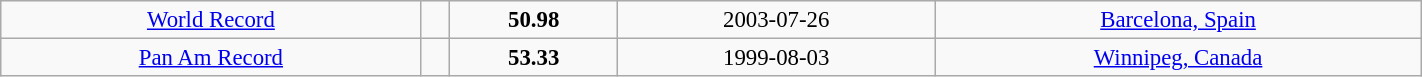<table class="wikitable" style=" text-align:center; font-size:95%;" width="75%">
<tr>
<td><a href='#'>World Record</a></td>
<td></td>
<td><strong>50.98</strong></td>
<td>2003-07-26</td>
<td> <a href='#'>Barcelona, Spain</a></td>
</tr>
<tr>
<td><a href='#'>Pan Am Record</a></td>
<td></td>
<td><strong>53.33</strong></td>
<td>1999-08-03</td>
<td> <a href='#'>Winnipeg, Canada</a></td>
</tr>
</table>
